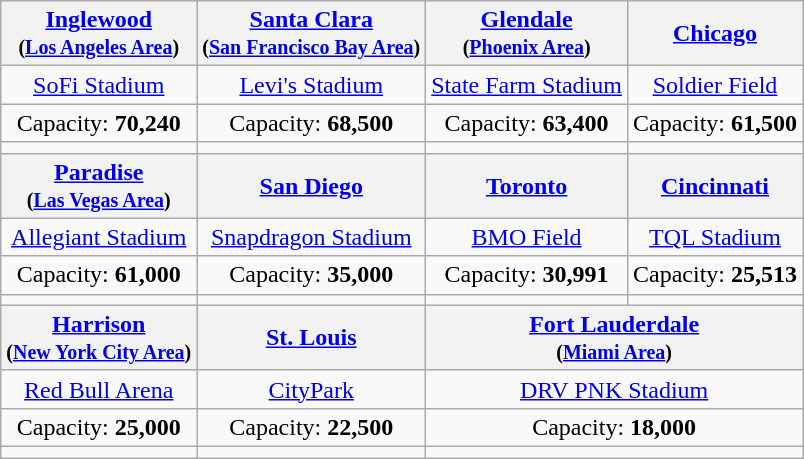<table class="wikitable" style="text-align:center">
<tr>
<th><a href='#'>Inglewood</a><br><small>(<a href='#'>Los Angeles Area</a>)</small></th>
<th><a href='#'>Santa Clara</a><br><small>(<a href='#'>San Francisco Bay Area</a>)</small></th>
<th><a href='#'>Glendale</a><br><small>(<a href='#'>Phoenix Area</a>)</small></th>
<th><a href='#'>Chicago</a></th>
</tr>
<tr>
<td><a href='#'>SoFi Stadium</a></td>
<td><a href='#'>Levi's Stadium</a></td>
<td><a href='#'>State Farm Stadium</a></td>
<td><a href='#'>Soldier Field</a></td>
</tr>
<tr>
<td>Capacity: <strong>70,240</strong></td>
<td>Capacity: <strong>68,500</strong></td>
<td>Capacity: <strong>63,400</strong></td>
<td>Capacity: <strong>61,500</strong></td>
</tr>
<tr>
<td></td>
<td></td>
<td></td>
<td></td>
</tr>
<tr>
<th><a href='#'>Paradise</a><br><small>(<a href='#'>Las Vegas Area</a>)</small></th>
<th><a href='#'>San Diego</a></th>
<th><a href='#'>Toronto</a></th>
<th><a href='#'>Cincinnati</a></th>
</tr>
<tr>
<td><a href='#'>Allegiant Stadium</a></td>
<td><a href='#'>Snapdragon Stadium</a></td>
<td><a href='#'>BMO Field</a></td>
<td><a href='#'>TQL Stadium</a></td>
</tr>
<tr>
<td>Capacity: <strong>61,000</strong></td>
<td>Capacity: <strong>35,000</strong></td>
<td>Capacity: <strong>30,991</strong></td>
<td>Capacity: <strong>25,513</strong></td>
</tr>
<tr>
<td></td>
<td></td>
<td></td>
<td></td>
</tr>
<tr>
<th><a href='#'>Harrison</a><br><small>(<a href='#'>New York City Area</a>)</small></th>
<th><a href='#'>St. Louis</a></th>
<th colspan=2><a href='#'>Fort Lauderdale</a><br><small>(<a href='#'>Miami Area</a>)</small></th>
</tr>
<tr>
<td><a href='#'>Red Bull Arena</a></td>
<td><a href='#'>CityPark</a></td>
<td colspan=2><a href='#'>DRV PNK Stadium</a></td>
</tr>
<tr>
<td>Capacity: <strong>25,000</strong></td>
<td>Capacity: <strong>22,500</strong></td>
<td colspan=2>Capacity: <strong>18,000</strong></td>
</tr>
<tr>
<td></td>
<td></td>
<td colspan=2></td>
</tr>
</table>
